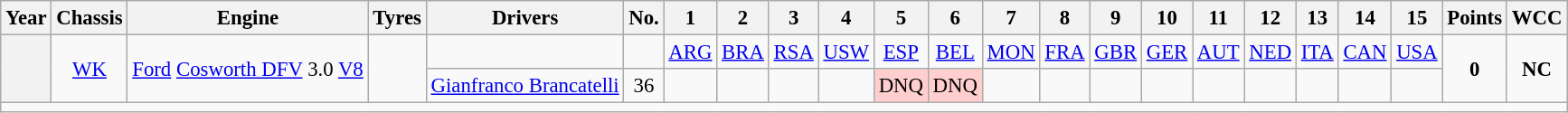<table class="wikitable" style="text-align:center; font-size:95%">
<tr>
<th>Year</th>
<th>Chassis</th>
<th>Engine</th>
<th>Tyres</th>
<th>Drivers</th>
<th>No.</th>
<th>1</th>
<th>2</th>
<th>3</th>
<th>4</th>
<th>5</th>
<th>6</th>
<th>7</th>
<th>8</th>
<th>9</th>
<th>10</th>
<th>11</th>
<th>12</th>
<th>13</th>
<th>14</th>
<th>15</th>
<th>Points</th>
<th>WCC</th>
</tr>
<tr>
<th rowspan="2"></th>
<td rowspan="2"><a href='#'>WK</a></td>
<td rowspan="2"><a href='#'>Ford</a> <a href='#'>Cosworth DFV</a> 3.0 <a href='#'>V8</a></td>
<td rowspan="2"></td>
<td></td>
<td></td>
<td><a href='#'>ARG</a></td>
<td><a href='#'>BRA</a></td>
<td><a href='#'>RSA</a></td>
<td><a href='#'>USW</a></td>
<td><a href='#'>ESP</a></td>
<td><a href='#'>BEL</a></td>
<td><a href='#'>MON</a></td>
<td><a href='#'>FRA</a></td>
<td><a href='#'>GBR</a></td>
<td><a href='#'>GER</a></td>
<td><a href='#'>AUT</a></td>
<td><a href='#'>NED</a></td>
<td><a href='#'>ITA</a></td>
<td><a href='#'>CAN</a></td>
<td><a href='#'>USA</a></td>
<td rowspan=2><strong>0</strong></td>
<td rowspan=2><strong>NC</strong></td>
</tr>
<tr>
<td><a href='#'>Gianfranco Brancatelli</a></td>
<td>36</td>
<td></td>
<td></td>
<td></td>
<td></td>
<td style="background:#FFCFCF;">DNQ</td>
<td style="background:#FFCFCF;">DNQ</td>
<td></td>
<td></td>
<td></td>
<td></td>
<td></td>
<td></td>
<td></td>
<td></td>
<td></td>
</tr>
<tr>
<td colspan="23"></td>
</tr>
</table>
